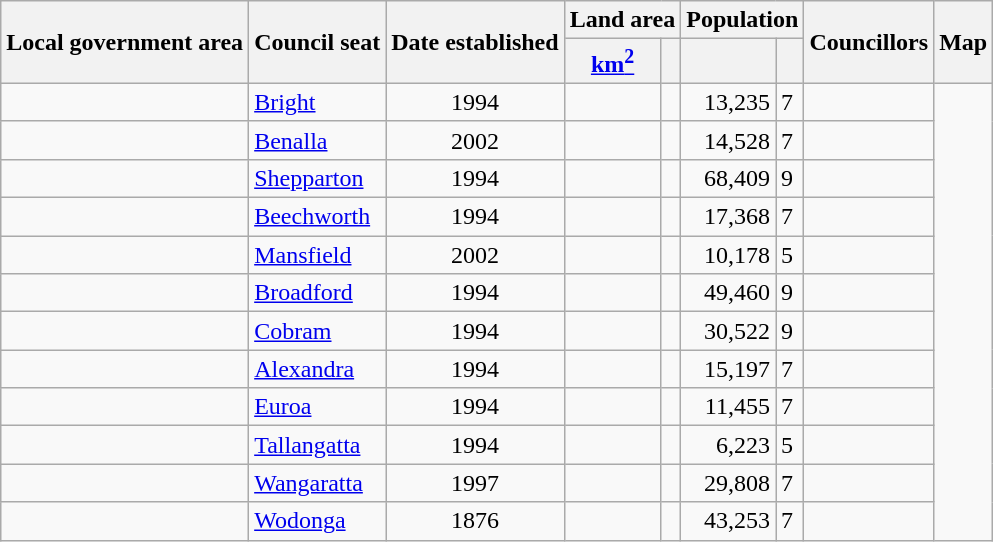<table class="wikitable sortable">
<tr>
<th scope="col" rowspan=2>Local government area</th>
<th scope="col" rowspan=2>Council seat</th>
<th scope="col" rowspan=2>Date established</th>
<th scope="col" colspan=2>Land area</th>
<th scope="col" colspan=2>Population</th>
<th scope="col" rowspan=2>Councillors<br></th>
<th rowspan="2" class="unsortable" scope="col">Map</th>
</tr>
<tr>
<th scope="col"><a href='#'>km<sup>2</sup></a></th>
<th scope="col"></th>
<th></th>
<th></th>
</tr>
<tr>
<td></td>
<td><a href='#'>Bright</a></td>
<td align="center">1994</td>
<td></td>
<td align="right"></td>
<td align="right">13,235</td>
<td>7</td>
<td></td>
</tr>
<tr>
<td></td>
<td><a href='#'>Benalla</a></td>
<td align="center">2002</td>
<td></td>
<td align="right"></td>
<td align="right">14,528</td>
<td>7</td>
<td></td>
</tr>
<tr>
<td></td>
<td><a href='#'>Shepparton</a></td>
<td align="center">1994</td>
<td></td>
<td align="right"></td>
<td align="right">68,409</td>
<td>9</td>
<td></td>
</tr>
<tr>
<td></td>
<td><a href='#'>Beechworth</a></td>
<td align="center">1994</td>
<td></td>
<td align="right"></td>
<td align="right">17,368</td>
<td>7</td>
<td></td>
</tr>
<tr>
<td></td>
<td><a href='#'>Mansfield</a></td>
<td align="center">2002</td>
<td></td>
<td align="right"></td>
<td align="right">10,178</td>
<td>5</td>
<td></td>
</tr>
<tr>
<td></td>
<td><a href='#'>Broadford</a></td>
<td align="center">1994</td>
<td></td>
<td align="right"></td>
<td align="right">49,460</td>
<td>9</td>
<td></td>
</tr>
<tr>
<td></td>
<td><a href='#'>Cobram</a></td>
<td align="center">1994</td>
<td></td>
<td align="right"></td>
<td align="right">30,522</td>
<td>9</td>
<td></td>
</tr>
<tr>
<td></td>
<td><a href='#'>Alexandra</a></td>
<td align="center">1994</td>
<td></td>
<td align="right"></td>
<td align="right">15,197</td>
<td>7</td>
<td></td>
</tr>
<tr>
<td></td>
<td><a href='#'>Euroa</a></td>
<td align="center">1994</td>
<td></td>
<td align="right"></td>
<td align="right">11,455</td>
<td>7</td>
<td></td>
</tr>
<tr>
<td></td>
<td><a href='#'>Tallangatta</a></td>
<td align="center">1994</td>
<td></td>
<td align="right"></td>
<td align="right">6,223</td>
<td>5</td>
<td></td>
</tr>
<tr>
<td></td>
<td><a href='#'>Wangaratta</a></td>
<td align="center">1997</td>
<td></td>
<td align="right"></td>
<td align="right">29,808</td>
<td>7</td>
<td></td>
</tr>
<tr>
<td></td>
<td><a href='#'>Wodonga</a></td>
<td align="center">1876</td>
<td></td>
<td align="right"></td>
<td align="right">43,253</td>
<td>7</td>
<td></td>
</tr>
</table>
